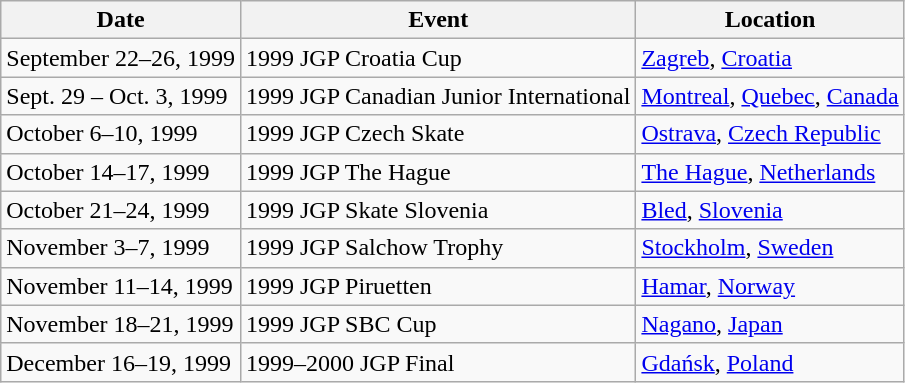<table class="wikitable">
<tr>
<th>Date</th>
<th>Event</th>
<th>Location</th>
</tr>
<tr>
<td>September 22–26, 1999</td>
<td>1999 JGP Croatia Cup</td>
<td><a href='#'>Zagreb</a>, <a href='#'>Croatia</a></td>
</tr>
<tr>
<td>Sept. 29 – Oct. 3, 1999</td>
<td>1999 JGP Canadian Junior International</td>
<td><a href='#'>Montreal</a>, <a href='#'>Quebec</a>, <a href='#'>Canada</a></td>
</tr>
<tr>
<td>October 6–10, 1999</td>
<td>1999 JGP Czech Skate</td>
<td><a href='#'>Ostrava</a>, <a href='#'>Czech Republic</a></td>
</tr>
<tr>
<td>October 14–17, 1999</td>
<td>1999 JGP The Hague</td>
<td><a href='#'>The Hague</a>, <a href='#'>Netherlands</a></td>
</tr>
<tr>
<td>October 21–24, 1999</td>
<td>1999 JGP Skate Slovenia</td>
<td><a href='#'>Bled</a>, <a href='#'>Slovenia</a></td>
</tr>
<tr>
<td>November 3–7, 1999</td>
<td>1999 JGP Salchow Trophy</td>
<td><a href='#'>Stockholm</a>, <a href='#'>Sweden</a></td>
</tr>
<tr>
<td>November 11–14, 1999</td>
<td>1999 JGP Piruetten</td>
<td><a href='#'>Hamar</a>, <a href='#'>Norway</a></td>
</tr>
<tr>
<td>November 18–21, 1999</td>
<td>1999 JGP SBC Cup</td>
<td><a href='#'>Nagano</a>, <a href='#'>Japan</a></td>
</tr>
<tr>
<td>December 16–19, 1999</td>
<td>1999–2000 JGP Final</td>
<td><a href='#'>Gdańsk</a>, <a href='#'>Poland</a></td>
</tr>
</table>
